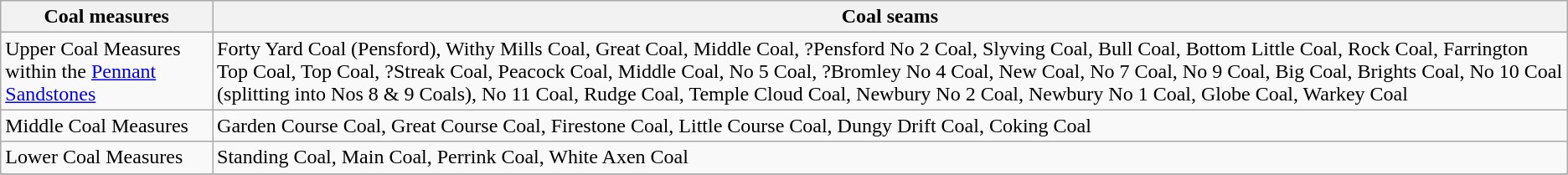<table class="wikitable plainrowheaders">
<tr>
<th>Coal measures</th>
<th>Coal seams</th>
</tr>
<tr>
<td>Upper Coal Measures within the <a href='#'>Pennant Sandstones</a></td>
<td>Forty Yard Coal (Pensford), Withy Mills Coal, Great Coal, Middle Coal, ?Pensford No 2 Coal, Slyving Coal, Bull Coal, Bottom Little Coal, Rock Coal, Farrington Top Coal, Top Coal, ?Streak Coal, Peacock Coal, Middle Coal, No 5 Coal, ?Bromley No 4 Coal, New Coal, No 7 Coal, No 9 Coal, Big Coal, Brights Coal, No 10 Coal (splitting into Nos 8 & 9 Coals), No 11 Coal, Rudge Coal, Temple Cloud Coal, Newbury No 2 Coal, Newbury No 1 Coal, Globe Coal, Warkey Coal<br></td>
</tr>
<tr>
<td>Middle Coal Measures</td>
<td>Garden Course Coal, Great Course Coal, Firestone Coal, Little Course Coal, Dungy Drift Coal, Coking Coal</td>
</tr>
<tr>
<td>Lower Coal Measures</td>
<td>Standing Coal, Main Coal, Perrink Coal, White Axen Coal</td>
</tr>
<tr>
</tr>
</table>
